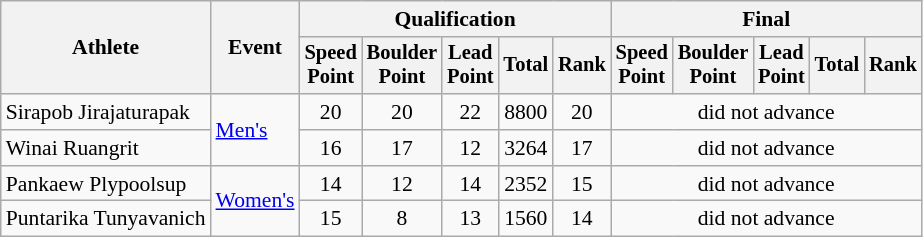<table class=wikitable style="font-size:90%; text-align:center;">
<tr>
<th rowspan="2">Athlete</th>
<th rowspan="2">Event</th>
<th colspan=5>Qualification</th>
<th colspan=5>Final</th>
</tr>
<tr style="font-size:95%">
<th>Speed<br>Point</th>
<th>Boulder<br>Point</th>
<th>Lead<br>Point</th>
<th>Total</th>
<th>Rank</th>
<th>Speed<br>Point</th>
<th>Boulder<br>Point</th>
<th>Lead<br>Point</th>
<th>Total</th>
<th>Rank</th>
</tr>
<tr>
<td align=left>Sirapob Jirajaturapak</td>
<td align=left rowspan=2><a href='#'>Men's</a></td>
<td>20</td>
<td>20</td>
<td>22</td>
<td>8800</td>
<td>20</td>
<td colspan=5>did not advance</td>
</tr>
<tr>
<td align=left>Winai Ruangrit</td>
<td>16</td>
<td>17</td>
<td>12</td>
<td>3264</td>
<td>17</td>
<td colspan=5>did not advance</td>
</tr>
<tr>
<td align=left>Pankaew Plypoolsup</td>
<td align=left rowspan=2><a href='#'>Women's</a></td>
<td>14</td>
<td>12</td>
<td>14</td>
<td>2352</td>
<td>15</td>
<td colspan=5>did not advance</td>
</tr>
<tr>
<td align=left>Puntarika Tunyavanich</td>
<td>15</td>
<td>8</td>
<td>13</td>
<td>1560</td>
<td>14</td>
<td colspan=5>did not advance</td>
</tr>
</table>
